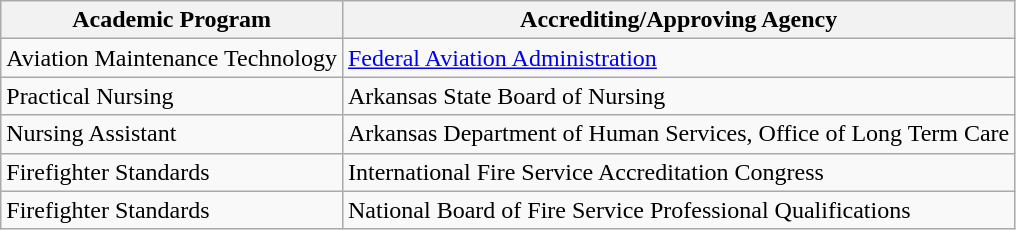<table class="wikitable">
<tr>
<th>Academic Program</th>
<th>Accrediting/Approving Agency</th>
</tr>
<tr>
<td>Aviation Maintenance Technology</td>
<td><a href='#'>Federal Aviation Administration</a></td>
</tr>
<tr>
<td>Practical Nursing</td>
<td>Arkansas State Board of Nursing</td>
</tr>
<tr>
<td>Nursing Assistant</td>
<td>Arkansas Department of Human Services, Office of Long Term Care</td>
</tr>
<tr>
<td>Firefighter Standards</td>
<td>International Fire Service Accreditation Congress</td>
</tr>
<tr>
<td>Firefighter Standards</td>
<td>National Board of Fire Service Professional Qualifications</td>
</tr>
</table>
